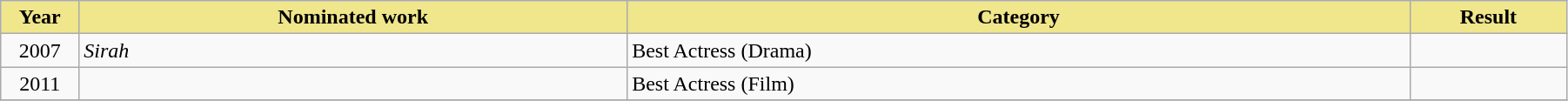<table class="wikitable" width="95%">
<tr>
<th style="background:#F0E68C" width="5%">Year</th>
<th style="background:#F0E68C" width="35%">Nominated work</th>
<th style="background:#F0E68C" width="50%">Category</th>
<th style="background:#F0E68C" width="10%">Result</th>
</tr>
<tr>
<td align="center">2007</td>
<td><em>Sirah</em></td>
<td>Best Actress (Drama)</td>
<td></td>
</tr>
<tr>
<td align="center">2011</td>
<td><em></em></td>
<td>Best Actress (Film)</td>
<td></td>
</tr>
<tr>
</tr>
</table>
